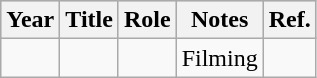<table class="wikitable sortable plainrowheaders">
<tr style="background:#ccc; text-align:center;">
<th scope="col">Year</th>
<th scope="col">Title</th>
<th scope="col">Role</th>
<th scope="col">Notes</th>
<th scope="col" class="unsortable ">Ref.</th>
</tr>
<tr>
<td></td>
<td></td>
<td></td>
<td>Filming</td>
<td></td>
</tr>
</table>
